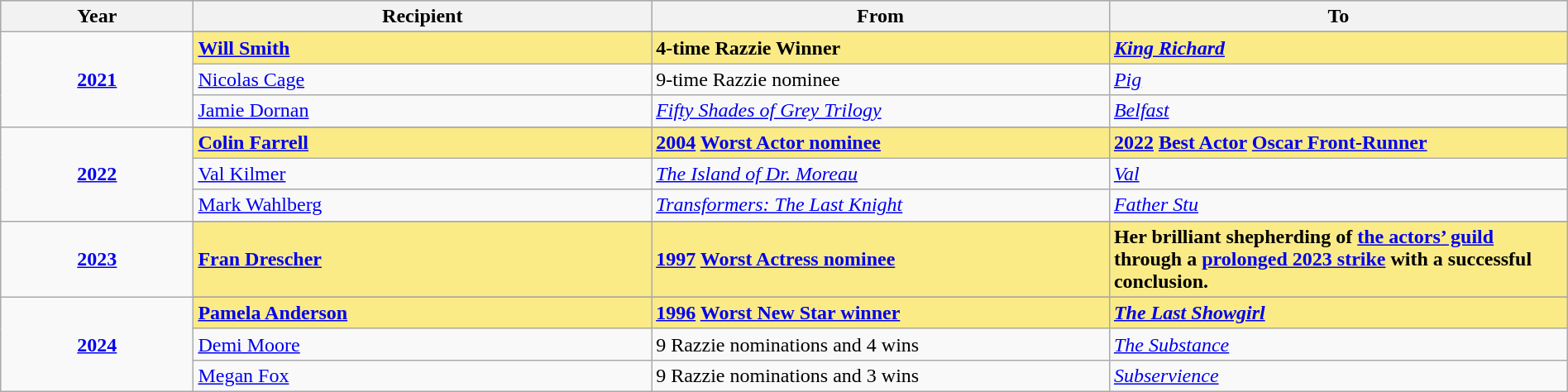<table class="wikitable" style="width:100%">
<tr bgcolor="#bebebe">
<th width="8%">Year</th>
<th width="19%">Recipient</th>
<th width="19%">From</th>
<th width="19%">To</th>
</tr>
<tr>
<td rowspan="4" style="text-align:center"><strong><a href='#'>2021</a></strong></td>
</tr>
<tr style="background:#FAEB86;">
<td><strong><a href='#'>Will Smith</a> </strong></td>
<td><strong>4-time Razzie Winner</strong></td>
<td><strong><em><a href='#'>King Richard</a></em></strong></td>
</tr>
<tr>
<td><a href='#'>Nicolas Cage</a></td>
<td>9-time Razzie nominee</td>
<td><em><a href='#'>Pig</a></em></td>
</tr>
<tr>
<td><a href='#'>Jamie Dornan</a></td>
<td><em><a href='#'>Fifty Shades of Grey Trilogy</a></em></td>
<td><em><a href='#'>Belfast</a></em></td>
</tr>
<tr>
<td rowspan="4" style="text-align:center"><strong><a href='#'>2022</a></strong></td>
</tr>
<tr style="background:#FAEB86;">
<td><strong><a href='#'>Colin Farrell</a> </strong></td>
<td><strong><a href='#'>2004</a> <a href='#'>Worst Actor nominee</a></strong></td>
<td><strong><a href='#'>2022</a> <a href='#'>Best Actor</a> <a href='#'>Oscar Front-Runner</a></strong></td>
</tr>
<tr>
<td><a href='#'>Val Kilmer</a></td>
<td><em><a href='#'>The Island of Dr. Moreau</a></em></td>
<td><em><a href='#'>Val</a></em></td>
</tr>
<tr>
<td><a href='#'>Mark Wahlberg</a></td>
<td><em><a href='#'>Transformers: The Last Knight</a></em></td>
<td><em><a href='#'>Father Stu</a></em></td>
</tr>
<tr>
<td rowspan="2" style="text-align:center"><strong><a href='#'>2023</a></strong></td>
</tr>
<tr style="background:#FAEB86;">
<td><strong><a href='#'>Fran Drescher</a></strong></td>
<td><strong><a href='#'>1997</a> <a href='#'>Worst Actress nominee</a></strong></td>
<td><strong>Her brilliant shepherding of <a href='#'>the actors’ guild</a> through a <a href='#'>prolonged 2023 strike</a> with a successful conclusion.</strong></td>
</tr>
<tr>
<td rowspan="4" style="text-align:center"><strong><a href='#'>2024</a></strong></td>
</tr>
<tr style="background:#FAEB86;">
<td><strong><a href='#'>Pamela Anderson</a></strong></td>
<td><strong><a href='#'>1996</a> <a href='#'>Worst New Star winner</a></strong></td>
<td><strong><em><a href='#'>The Last Showgirl</a></em></strong></td>
</tr>
<tr>
<td><a href='#'>Demi Moore</a></td>
<td>9 Razzie nominations and 4 wins</td>
<td><em><a href='#'>The Substance</a></em></td>
</tr>
<tr>
<td><a href='#'>Megan Fox</a></td>
<td>9 Razzie nominations and 3 wins</td>
<td><em><a href='#'>Subservience</a></em></td>
</tr>
</table>
